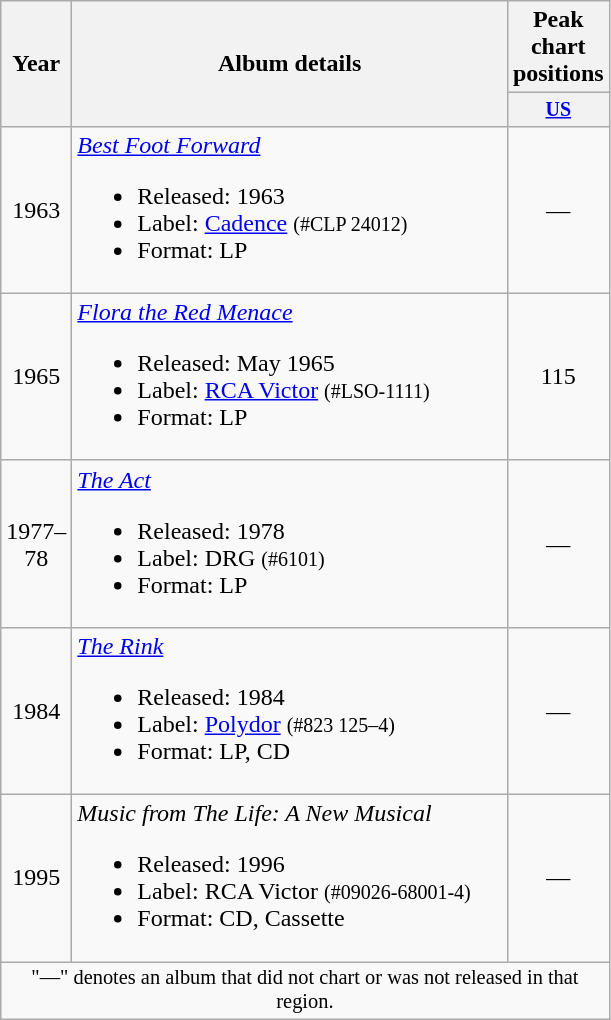<table class="wikitable" style="text-align:center;">
<tr>
<th rowspan="2" style="width:30px;">Year</th>
<th rowspan="2" style="width:283px;">Album details</th>
<th colspan="1">Peak chart positions</th>
</tr>
<tr style="font-size:smaller;">
<th style="width:20px;"><a href='#'>US</a><br></th>
</tr>
<tr>
<td>1963</td>
<td align="left"><em><a href='#'>Best Foot Forward</a></em><br><ul><li>Released: 1963</li><li>Label: <a href='#'>Cadence</a> <small>(#CLP 24012)</small></li><li>Format: LP</li></ul></td>
<td>—</td>
</tr>
<tr>
<td>1965</td>
<td align="left"><em><a href='#'>Flora the Red Menace</a></em><br><ul><li>Released: May 1965</li><li>Label: <a href='#'>RCA Victor</a> <small>(#LSO-1111)</small></li><li>Format: LP</li></ul></td>
<td>115</td>
</tr>
<tr>
<td>1977–78</td>
<td align="left"><em><a href='#'>The Act</a></em><br><ul><li>Released: 1978</li><li>Label: DRG <small>(#6101)</small></li><li>Format: LP</li></ul></td>
<td>—</td>
</tr>
<tr>
<td>1984</td>
<td align="left"><em><a href='#'>The Rink</a></em><br><ul><li>Released: 1984</li><li>Label: <a href='#'>Polydor</a> <small>(#823 125–4)</small></li><li>Format: LP, CD</li></ul></td>
<td>—</td>
</tr>
<tr>
<td>1995</td>
<td align="left"><em>Music from The Life: A New Musical</em><br><ul><li>Released: 1996</li><li>Label: RCA Victor <small>(#09026-68001-4)</small></li><li>Format: CD, Cassette</li></ul></td>
<td>—</td>
</tr>
<tr>
<td colspan="3" style="font-size: 85%">"—" denotes an album that did not chart or was not released in that region.</td>
</tr>
</table>
